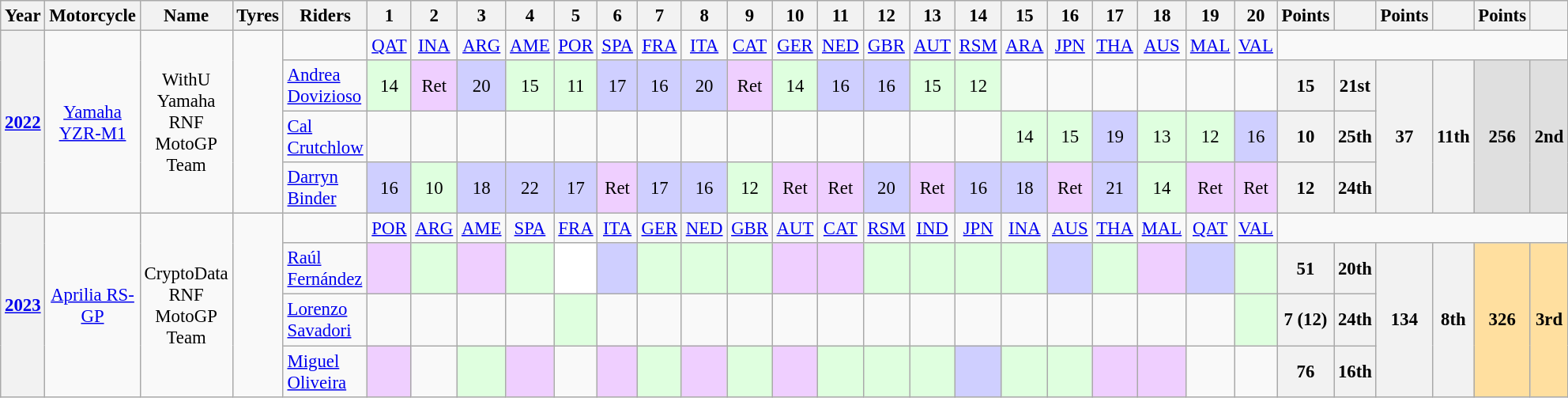<table class="wikitable" border="1" style="text-align:center; font-size:95%">
<tr>
<th scope="col">Year</th>
<th scope="col">Motorcycle</th>
<th scope="col">Name</th>
<th scope="col">Tyres</th>
<th scope="col">Riders</th>
<th scope="col">1</th>
<th scope="col">2</th>
<th scope="col">3</th>
<th scope="col">4</th>
<th scope="col">5</th>
<th scope="col">6</th>
<th scope="col">7</th>
<th scope="col">8</th>
<th scope="col">9</th>
<th scope="col">10</th>
<th scope="col">11</th>
<th scope="col">12</th>
<th scope="col">13</th>
<th scope="col">14</th>
<th scope="col">15</th>
<th scope="col">16</th>
<th scope="col">17</th>
<th scope="col">18</th>
<th scope="col">19</th>
<th scope="col">20</th>
<th>Points</th>
<th></th>
<th>Points</th>
<th></th>
<th>Points</th>
<th></th>
</tr>
<tr>
<th rowspan="4"><a href='#'>2022</a></th>
<td rowspan="4"><a href='#'>Yamaha YZR-M1</a></td>
<td rowspan="4">WithU Yamaha RNF MotoGP Team</td>
<td rowspan="4"></td>
<td></td>
<td><a href='#'>QAT</a></td>
<td><a href='#'>INA</a></td>
<td><a href='#'>ARG</a></td>
<td><a href='#'>AME</a></td>
<td><a href='#'>POR</a></td>
<td><a href='#'>SPA</a></td>
<td><a href='#'>FRA</a></td>
<td><a href='#'>ITA</a></td>
<td><a href='#'>CAT</a></td>
<td><a href='#'>GER</a></td>
<td><a href='#'>NED</a></td>
<td><a href='#'>GBR</a></td>
<td><a href='#'>AUT</a></td>
<td><a href='#'>RSM</a></td>
<td><a href='#'>ARA</a></td>
<td><a href='#'>JPN</a></td>
<td><a href='#'>THA</a></td>
<td><a href='#'>AUS</a></td>
<td><a href='#'>MAL</a></td>
<td><a href='#'>VAL</a></td>
<td colspan="6"></td>
</tr>
<tr>
<td align="left"> <a href='#'>Andrea Dovizioso</a></td>
<td style="background:#DFFFDF;">14</td>
<td style="background:#efcfff;">Ret</td>
<td style="background:#cfcfff;">20</td>
<td style="background:#DFFFDF;">15</td>
<td style="background:#DFFFDF;">11</td>
<td style="background:#cfcfff;">17</td>
<td style="background:#cfcfff;">16</td>
<td style="background:#cfcfff;">20</td>
<td style="background:#efcfff;">Ret</td>
<td style="background:#DFFFDF;">14</td>
<td style="background:#cfcfff;">16</td>
<td style="background:#cfcfff;">16</td>
<td style="background:#DFFFDF;">15</td>
<td style="background:#DFFFDF;">12</td>
<td></td>
<td></td>
<td></td>
<td></td>
<td></td>
<td></td>
<th>15</th>
<th>21st</th>
<th rowspan="3">37</th>
<th rowspan="3">11th</th>
<th rowspan="3" style="background:#dfdfdf;">256</th>
<th rowspan="3" style="background:#dfdfdf;">2nd</th>
</tr>
<tr>
<td align="left"> <a href='#'>Cal Crutchlow</a></td>
<td></td>
<td></td>
<td></td>
<td></td>
<td></td>
<td></td>
<td></td>
<td></td>
<td></td>
<td></td>
<td></td>
<td></td>
<td></td>
<td></td>
<td style="background:#DFFFDF;">14</td>
<td style="background:#DFFFDF;">15</td>
<td style="background:#cfcfff;">19</td>
<td style="background:#DFFFDF;">13</td>
<td style="background:#DFFFDF;">12</td>
<td style="background:#cfcfff;">16</td>
<th>10</th>
<th>25th</th>
</tr>
<tr>
<td align="left"> <a href='#'>Darryn Binder</a></td>
<td style="background:#cfcfff;">16</td>
<td style="background:#DFFFDF;">10</td>
<td style="background:#cfcfff;">18</td>
<td style="background:#cfcfff;">22</td>
<td style="background:#cfcfff;">17</td>
<td style="background:#efcfff;">Ret</td>
<td style="background:#cfcfff;">17</td>
<td style="background:#cfcfff;">16</td>
<td style="background:#DFFFDF;">12</td>
<td style="background:#efcfff;">Ret</td>
<td style="background:#efcfff;">Ret</td>
<td style="background:#cfcfff;">20</td>
<td style="background:#efcfff;">Ret</td>
<td style="background:#cfcfff;">16</td>
<td style="background:#cfcfff;">18</td>
<td style="background:#efcfff;">Ret</td>
<td style="background:#cfcfff;">21</td>
<td style="background:#DFFFDF;">14</td>
<td style="background:#efcfff;">Ret</td>
<td style="background:#efcfff;">Ret</td>
<th>12</th>
<th>24th</th>
</tr>
<tr>
<th rowspan="5"><a href='#'>2023</a></th>
<td rowspan="5"><a href='#'>Aprilia RS-GP</a></td>
<td rowspan="5">CryptoData RNF MotoGP Team</td>
<td rowspan="5"></td>
<td></td>
<td><a href='#'>POR</a></td>
<td><a href='#'>ARG</a></td>
<td><a href='#'>AME</a></td>
<td><a href='#'>SPA</a></td>
<td><a href='#'>FRA</a></td>
<td><a href='#'>ITA</a></td>
<td><a href='#'>GER</a></td>
<td><a href='#'>NED</a></td>
<td><a href='#'>GBR</a></td>
<td><a href='#'>AUT</a></td>
<td><a href='#'>CAT</a></td>
<td><a href='#'>RSM</a></td>
<td><a href='#'>IND</a></td>
<td><a href='#'>JPN</a></td>
<td><a href='#'>INA</a></td>
<td><a href='#'>AUS</a></td>
<td><a href='#'>THA</a></td>
<td><a href='#'>MAL</a></td>
<td><a href='#'>QAT</a></td>
<td><a href='#'>VAL</a></td>
<td colspan="6"></td>
</tr>
<tr>
<td align="left"> <a href='#'>Raúl Fernández</a></td>
<td style="background:#efcfff;"></td>
<td style="background:#dfffdf;"></td>
<td style="background:#efcfff;"></td>
<td style="background:#dfffdf;"></td>
<td style="background:#FFFFFF;"></td>
<td style="background:#cfcfff;"></td>
<td style="background:#dfffdf;"></td>
<td style="background:#dfffdf;"></td>
<td style="background:#dfffdf;"></td>
<td style="background:#efcfff;"></td>
<td style="background:#efcfff;"></td>
<td style="background:#dfffdf;"></td>
<td style="background:#dfffdf;"></td>
<td style="background:#dfffdf;"></td>
<td style="background:#dfffdf;"></td>
<td style="background:#cfcfff;"></td>
<td style="background:#dfffdf;"></td>
<td style="background:#efcfff;"></td>
<td style="background:#cfcfff;"></td>
<td style="background:#dfffdf;"></td>
<th>51</th>
<th>20th</th>
<th rowspan="3">134</th>
<th rowspan="3">8th</th>
<th rowspan="3" style="background:#ffdf9f;">326</th>
<th rowspan="3" style="background:#ffdf9f;">3rd</th>
</tr>
<tr>
<td align="left"> <a href='#'>Lorenzo Savadori</a></td>
<td style="background:#;"></td>
<td style="background:#;"></td>
<td style="background:#;"></td>
<td style="background:#;"></td>
<td style="background:#dfffdf;"></td>
<td style="background:#;"></td>
<td style="background:#;"></td>
<td style="background:#;"></td>
<td style="background:#;"></td>
<td style="background:#;"></td>
<td style="background:#;"></td>
<td style="background:#;"></td>
<td style="background:#;"></td>
<td style="background:#;"></td>
<td style="background:#;"></td>
<td style="background:#;"></td>
<td style="background:#;"></td>
<td style="background:#;"></td>
<td style="background:#;"></td>
<td style="background:#dfffdf;"></td>
<th>7 (12)</th>
<th>24th</th>
</tr>
<tr>
<td align="left"> <a href='#'>Miguel Oliveira</a></td>
<td style="background:#efcfff;"></td>
<td style="background:#;"></td>
<td style="background:#dfffdf;"></td>
<td style="background:#efcfff;"></td>
<td style="background:#;"></td>
<td style="background:#efcfff;"></td>
<td style="background:#dfffdf;"></td>
<td style="background:#efcfff;"></td>
<td style="background:#dfffdf;"></td>
<td style="background:#efcfff;"></td>
<td style="background:#dfffdf;"></td>
<td style="background:#dfffdf;"></td>
<td style="background:#dfffdf;"></td>
<td style="background:#cfcfff;"></td>
<td style="background:#dfffdf;"></td>
<td style="background:#dfffdf;"></td>
<td style="background:#efcfff;"></td>
<td style="background:#efcfff;"></td>
<td style="background:#;"></td>
<td style="background:#;"></td>
<th>76</th>
<th>16th</th>
</tr>
</table>
